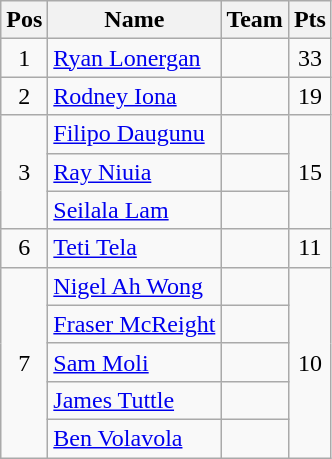<table class="wikitable" style="text-align:center">
<tr>
<th>Pos</th>
<th>Name</th>
<th>Team</th>
<th>Pts</th>
</tr>
<tr>
<td>1</td>
<td align="left"><a href='#'>Ryan Lonergan</a></td>
<td align="left"></td>
<td>33</td>
</tr>
<tr>
<td>2</td>
<td align="left"><a href='#'>Rodney Iona</a></td>
<td align="left"></td>
<td>19</td>
</tr>
<tr>
<td rowspan="3">3</td>
<td align="left"><a href='#'>Filipo Daugunu</a></td>
<td align="left"></td>
<td rowspan="3">15</td>
</tr>
<tr>
<td align="left"><a href='#'>Ray Niuia</a></td>
<td align="left"></td>
</tr>
<tr>
<td align="left"><a href='#'>Seilala Lam</a></td>
<td align="left"></td>
</tr>
<tr>
<td>6</td>
<td align="left"><a href='#'>Teti Tela</a></td>
<td align="left"></td>
<td>11</td>
</tr>
<tr>
<td rowspan="5">7</td>
<td align="left"><a href='#'>Nigel Ah Wong</a></td>
<td align="left"></td>
<td rowspan="5">10</td>
</tr>
<tr>
<td align="left"><a href='#'>Fraser McReight</a></td>
<td align="left"></td>
</tr>
<tr>
<td align="left"><a href='#'>Sam Moli</a></td>
<td align="left"></td>
</tr>
<tr>
<td align="left"><a href='#'>James Tuttle</a></td>
<td align="left"></td>
</tr>
<tr>
<td align="left"><a href='#'>Ben Volavola</a></td>
<td align="left"></td>
</tr>
</table>
